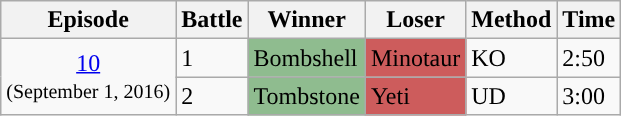<table class="wikitable">
<tr>
<th>Episode</th>
<th>Battle</th>
<th>Winner</th>
<th>Loser</th>
<th>Method</th>
<th>Time</th>
</tr>
<tr>
<td style="text-align:center;" rowspan="2"><a href='#'>10</a><br><small>(September 1, 2016)</small></td>
<td> 1</td>
<td style="background:DarkSeaGreen;">Bombshell</td>
<td style="background:IndianRed;">Minotaur</td>
<td>KO</td>
<td>2:50</td>
</tr>
<tr>
<td>2</td>
<td style="background:DarkSeaGreen;">Tombstone</td>
<td style="background:IndianRed;">Yeti</td>
<td>UD</td>
<td>3:00</td>
</tr>
</table>
